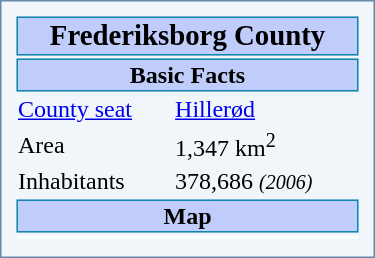<table colspan="4" width=250 style="border: 1px solid #6688AA; background-color:#f0f6fa; margin:0.5em; padding:0.5em; float:right" valign="top" |>
<tr>
<td style="border: 1px solid #1188AA; background-color:#c0ccfa" align="center" colspan="2"><big><strong>Frederiksborg County</strong></big><br></td>
</tr>
<tr>
<td style="border: 1px solid #1188AA; background-color:#c0ccfa" align="center" colspan="2"><strong>Basic Facts</strong></td>
</tr>
<tr>
<td><a href='#'>County seat</a></td>
<td><a href='#'>Hillerød</a></td>
</tr>
<tr>
<td>Area</td>
<td>1,347 km<sup>2</sup></td>
</tr>
<tr>
<td>Inhabitants</td>
<td>378,686 <small><em>(2006)</em></small></td>
</tr>
<tr>
<td style="border: 1px solid #1188AA; background-color:#c0ccfa" align="center" colspan="2"><strong>Map</strong></td>
</tr>
<tr>
<td bgcolor=#FFFFFF align="center" colspan="2"></td>
</tr>
<tr>
</tr>
</table>
